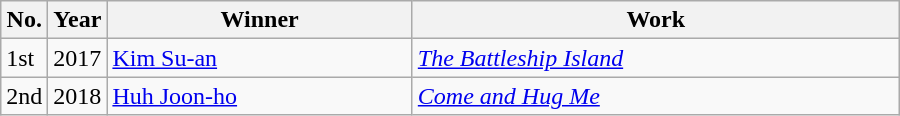<table class="wikitable" style="width:600px">
<tr>
<th width=10>No.</th>
<th width=10>Year</th>
<th>Winner</th>
<th>Work</th>
</tr>
<tr>
<td>1st</td>
<td>2017</td>
<td><a href='#'>Kim Su-an</a></td>
<td><em><a href='#'>The Battleship Island</a></em></td>
</tr>
<tr>
<td>2nd</td>
<td>2018</td>
<td><a href='#'>Huh Joon-ho</a></td>
<td><em><a href='#'>Come and Hug Me</a></em></td>
</tr>
</table>
